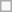<table class=wikitable>
<tr>
<td> </td>
</tr>
</table>
